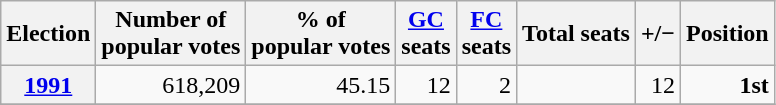<table class="wikitable" style="text-align: right;">
<tr align=center>
<th><strong>Election</strong></th>
<th>Number of<br>popular votes</th>
<th>% of<br>popular votes</th>
<th><a href='#'>GC</a><br>seats</th>
<th><a href='#'>FC</a><br>seats</th>
<th>Total seats</th>
<th>+/−</th>
<th>Position</th>
</tr>
<tr>
<th><a href='#'>1991</a></th>
<td>618,209</td>
<td>45.15</td>
<td>12</td>
<td>2</td>
<td></td>
<td>12</td>
<td><strong>1st</strong></td>
</tr>
<tr>
</tr>
</table>
